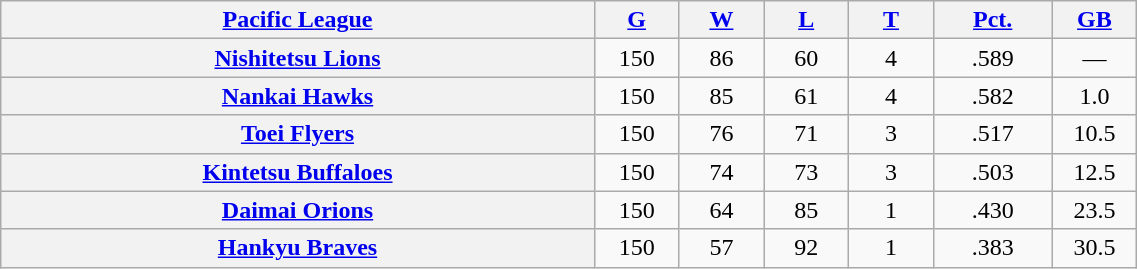<table class="wikitable plainrowheaders" width="60%" style="text-align:center;">
<tr>
<th scope="col" width="35%"><a href='#'>Pacific League</a></th>
<th scope="col" width="5%"><a href='#'>G</a></th>
<th scope="col" width="5%"><a href='#'>W</a></th>
<th scope="col" width="5%"><a href='#'>L</a></th>
<th scope="col" width="5%"><a href='#'>T</a></th>
<th scope="col" width="7%"><a href='#'>Pct.</a></th>
<th scope="col" width="5%"><a href='#'>GB</a></th>
</tr>
<tr>
<th scope="row" style="text-align:center;"><a href='#'>Nishitetsu Lions</a></th>
<td>150</td>
<td>86</td>
<td>60</td>
<td>4</td>
<td>.589</td>
<td>—</td>
</tr>
<tr>
<th scope="row" style="text-align:center;"><a href='#'>Nankai Hawks</a></th>
<td>150</td>
<td>85</td>
<td>61</td>
<td>4</td>
<td>.582</td>
<td>1.0</td>
</tr>
<tr>
<th scope="row" style="text-align:center;"><a href='#'>Toei Flyers</a></th>
<td>150</td>
<td>76</td>
<td>71</td>
<td>3</td>
<td>.517</td>
<td>10.5</td>
</tr>
<tr>
<th scope="row" style="text-align:center;"><a href='#'>Kintetsu Buffaloes</a></th>
<td>150</td>
<td>74</td>
<td>73</td>
<td>3</td>
<td>.503</td>
<td>12.5</td>
</tr>
<tr>
<th scope="row" style="text-align:center;"><a href='#'>Daimai Orions</a></th>
<td>150</td>
<td>64</td>
<td>85</td>
<td>1</td>
<td>.430</td>
<td>23.5</td>
</tr>
<tr>
<th scope="row" style="text-align:center;"><a href='#'>Hankyu Braves</a></th>
<td>150</td>
<td>57</td>
<td>92</td>
<td>1</td>
<td>.383</td>
<td>30.5</td>
</tr>
</table>
